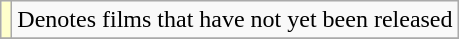<table class="wikitable">
<tr>
<td style="background:#FFFFCC;"></td>
<td>Denotes films that have not yet been released</td>
</tr>
<tr>
</tr>
</table>
